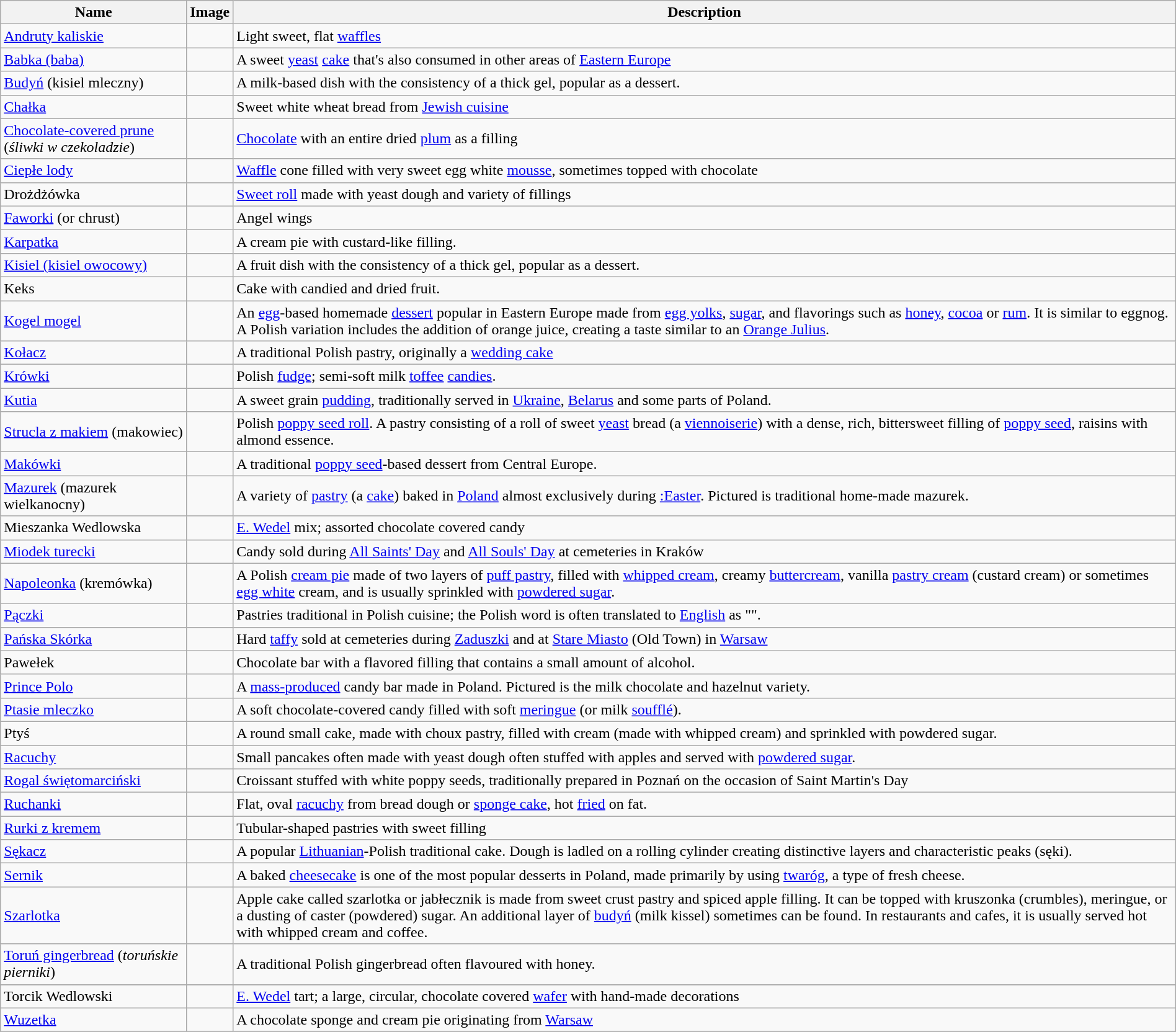<table class="wikitable sortable" style="width:100%;">
<tr>
<th>Name</th>
<th>Image</th>
<th>Description</th>
</tr>
<tr>
<td><a href='#'>Andruty kaliskie</a></td>
<td></td>
<td>Light sweet, flat <a href='#'>waffles</a></td>
</tr>
<tr>
<td><a href='#'>Babka (baba)</a></td>
<td></td>
<td>A sweet <a href='#'>yeast</a> <a href='#'>cake</a> that's also consumed in other areas of <a href='#'>Eastern Europe</a></td>
</tr>
<tr>
<td><a href='#'>Budyń</a> (kisiel mleczny)</td>
<td></td>
<td>A milk-based dish with the consistency of a thick gel, popular as a dessert.</td>
</tr>
<tr>
<td><a href='#'>Chałka</a></td>
<td></td>
<td>Sweet white wheat bread from <a href='#'>Jewish cuisine</a></td>
</tr>
<tr>
<td><a href='#'>Chocolate-covered prune</a> (<em>śliwki w czekoladzie</em>)</td>
<td></td>
<td><a href='#'>Chocolate</a> with an entire dried <a href='#'>plum</a> as a filling</td>
</tr>
<tr>
<td><a href='#'>Ciepłe lody</a></td>
<td></td>
<td><a href='#'>Waffle</a> cone filled with very sweet egg white <a href='#'>mousse</a>, sometimes topped with chocolate</td>
</tr>
<tr>
<td>Drożdżówka</td>
<td></td>
<td><a href='#'>Sweet roll</a> made with yeast dough and variety of fillings</td>
</tr>
<tr>
<td><a href='#'>Faworki</a> (or chrust)</td>
<td></td>
<td>Angel wings</td>
</tr>
<tr>
<td><a href='#'>Karpatka</a></td>
<td></td>
<td>A cream pie with custard-like filling.</td>
</tr>
<tr>
<td><a href='#'>Kisiel (kisiel owocowy)</a></td>
<td></td>
<td>A fruit dish with the consistency of a thick gel, popular as a dessert.</td>
</tr>
<tr>
<td>Keks</td>
<td></td>
<td>Cake with candied and dried fruit.</td>
</tr>
<tr>
<td><a href='#'>Kogel mogel</a></td>
<td></td>
<td>An <a href='#'>egg</a>-based homemade <a href='#'>dessert</a> popular in Eastern Europe made from <a href='#'>egg yolks</a>, <a href='#'>sugar</a>, and flavorings such as <a href='#'>honey</a>, <a href='#'>cocoa</a> or <a href='#'>rum</a>. It is similar to eggnog. A Polish variation includes the addition of orange juice, creating a taste similar to an <a href='#'>Orange Julius</a>.</td>
</tr>
<tr>
<td><a href='#'>Kołacz</a></td>
<td></td>
<td>A traditional Polish pastry, originally a <a href='#'>wedding cake</a></td>
</tr>
<tr>
<td><a href='#'>Krówki</a></td>
<td></td>
<td>Polish <a href='#'>fudge</a>; semi-soft milk <a href='#'>toffee</a> <a href='#'>candies</a>.</td>
</tr>
<tr>
<td><a href='#'>Kutia</a></td>
<td></td>
<td>A sweet grain <a href='#'>pudding</a>, traditionally served in <a href='#'>Ukraine</a>, <a href='#'>Belarus</a> and some parts of Poland.</td>
</tr>
<tr>
<td><a href='#'>Strucla z makiem</a> (makowiec)</td>
<td></td>
<td>Polish <a href='#'>poppy seed roll</a>. A pastry consisting of a roll of sweet <a href='#'>yeast</a> bread (a <a href='#'>viennoiserie</a>) with a dense, rich, bittersweet filling of <a href='#'>poppy seed</a>, raisins with almond essence.</td>
</tr>
<tr>
<td><a href='#'>Makówki</a></td>
<td></td>
<td>A traditional <a href='#'>poppy seed</a>-based dessert from Central Europe.</td>
</tr>
<tr>
<td><a href='#'>Mazurek</a> (mazurek wielkanocny)</td>
<td></td>
<td>A variety of <a href='#'>pastry</a> (a <a href='#'>cake</a>) baked in <a href='#'>Poland</a> almost exclusively during <a href='#'>:Easter</a>. Pictured is traditional home-made mazurek.</td>
</tr>
<tr>
<td>Mieszanka Wedlowska</td>
<td></td>
<td><a href='#'>E. Wedel</a> mix; assorted chocolate covered candy</td>
</tr>
<tr>
<td><a href='#'>Miodek turecki</a></td>
<td></td>
<td>Candy sold during <a href='#'>All Saints' Day</a> and <a href='#'>All Souls' Day</a> at cemeteries in Kraków</td>
</tr>
<tr>
<td><a href='#'>Napoleonka</a> (kremówka)</td>
<td></td>
<td>A Polish <a href='#'>cream pie</a> made of two layers of <a href='#'>puff pastry</a>, filled with <a href='#'>whipped cream</a>, creamy <a href='#'>buttercream</a>, vanilla <a href='#'>pastry cream</a> (custard cream) or sometimes <a href='#'>egg white</a> cream, and is usually sprinkled with <a href='#'>powdered sugar</a>.</td>
</tr>
<tr>
<td><a href='#'>Pączki</a></td>
<td></td>
<td>Pastries traditional in Polish cuisine; the Polish word <em></em> is often translated to <a href='#'>English</a> as "".</td>
</tr>
<tr>
<td><a href='#'>Pańska Skórka</a></td>
<td></td>
<td>Hard <a href='#'>taffy</a> sold at cemeteries during <a href='#'>Zaduszki</a> and at <a href='#'>Stare Miasto</a> (Old Town) in <a href='#'>Warsaw</a></td>
</tr>
<tr>
<td>Pawełek</td>
<td></td>
<td>Chocolate bar with a flavored filling that contains a small amount of alcohol.</td>
</tr>
<tr>
<td><a href='#'>Prince Polo</a></td>
<td></td>
<td>A <a href='#'>mass-produced</a> candy bar made in Poland. Pictured is the milk chocolate and hazelnut variety.</td>
</tr>
<tr>
<td><a href='#'>Ptasie mleczko</a></td>
<td></td>
<td>A soft chocolate-covered candy filled with soft <a href='#'>meringue</a> (or milk <a href='#'>soufflé</a>).</td>
</tr>
<tr>
<td>Ptyś</td>
<td></td>
<td>A round small cake, made with choux pastry, filled with cream (made with whipped cream) and sprinkled with powdered sugar.</td>
</tr>
<tr>
<td><a href='#'>Racuchy</a></td>
<td></td>
<td>Small pancakes often made with yeast dough often stuffed with apples and served with <a href='#'>powdered sugar</a>.</td>
</tr>
<tr>
<td><a href='#'>Rogal świętomarciński</a></td>
<td></td>
<td>Croissant stuffed with white poppy seeds, traditionally prepared in Poznań on the occasion of Saint Martin's Day</td>
</tr>
<tr>
<td><a href='#'>Ruchanki</a></td>
<td></td>
<td>Flat, oval <a href='#'>racuchy</a> from bread dough or <a href='#'>sponge cake</a>, hot <a href='#'>fried</a> on fat.</td>
</tr>
<tr>
<td><a href='#'>Rurki z kremem</a></td>
<td><br></td>
<td>Tubular-shaped pastries with sweet filling</td>
</tr>
<tr>
<td><a href='#'>Sękacz</a></td>
<td></td>
<td>A popular <a href='#'>Lithuanian</a>-Polish traditional cake. Dough is ladled on a rolling cylinder creating distinctive layers and characteristic peaks (sęki).</td>
</tr>
<tr>
<td><a href='#'>Sernik</a></td>
<td></td>
<td>A baked <a href='#'>cheesecake</a> is one of the most popular desserts in Poland, made primarily by using <a href='#'>twaróg</a>, a type of fresh cheese.</td>
</tr>
<tr>
<td><a href='#'>Szarlotka</a></td>
<td></td>
<td>Apple cake called szarlotka or jabłecznik is made from sweet crust pastry and spiced apple filling. It can be topped with kruszonka (crumbles), meringue, or a dusting of caster (powdered) sugar. An additional layer of <a href='#'>budyń</a> (milk kissel) sometimes can be found. In restaurants and cafes, it is usually served hot with whipped cream and coffee.</td>
</tr>
<tr>
<td><a href='#'>Toruń gingerbread</a> (<em>toruńskie pierniki</em>)</td>
<td></td>
<td>A traditional Polish gingerbread often flavoured with honey.</td>
</tr>
<tr>
</tr>
<tr>
<td>Torcik Wedlowski</td>
<td></td>
<td><a href='#'>E. Wedel</a> tart; a large, circular, chocolate covered <a href='#'>wafer</a> with hand-made decorations</td>
</tr>
<tr>
<td><a href='#'>Wuzetka</a></td>
<td></td>
<td>A chocolate sponge and cream pie originating from <a href='#'>Warsaw</a></td>
</tr>
<tr>
</tr>
</table>
